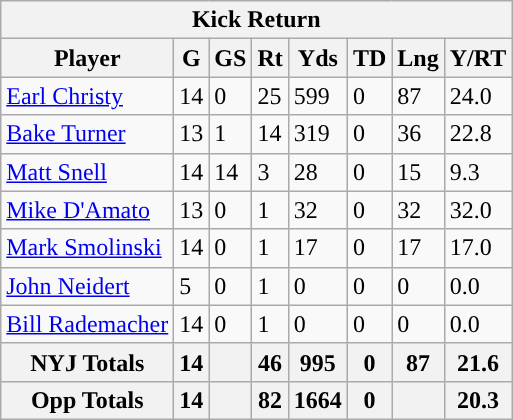<table class="wikitable">
<tr>
<th colspan="8">Kick Return</th>
</tr>
<tr>
<th>Player</th>
<th>G</th>
<th>GS</th>
<th>Rt</th>
<th>Yds</th>
<th>TD</th>
<th>Lng</th>
<th>Y/RT</th>
</tr>
<tr>
<td><a href='#'>Earl Christy</a></td>
<td>14</td>
<td>0</td>
<td>25</td>
<td>599</td>
<td>0</td>
<td>87</td>
<td>24.0</td>
</tr>
<tr>
<td><a href='#'>Bake Turner</a></td>
<td>13</td>
<td>1</td>
<td>14</td>
<td>319</td>
<td>0</td>
<td>36</td>
<td>22.8</td>
</tr>
<tr>
<td><a href='#'>Matt Snell</a></td>
<td>14</td>
<td>14</td>
<td>3</td>
<td>28</td>
<td>0</td>
<td>15</td>
<td>9.3</td>
</tr>
<tr>
<td><a href='#'>Mike D'Amato</a></td>
<td>13</td>
<td>0</td>
<td>1</td>
<td>32</td>
<td>0</td>
<td>32</td>
<td>32.0</td>
</tr>
<tr>
<td><a href='#'>Mark Smolinski</a></td>
<td>14</td>
<td>0</td>
<td>1</td>
<td>17</td>
<td>0</td>
<td>17</td>
<td>17.0</td>
</tr>
<tr>
<td><a href='#'>John Neidert</a></td>
<td>5</td>
<td>0</td>
<td>1</td>
<td>0</td>
<td>0</td>
<td>0</td>
<td>0.0</td>
</tr>
<tr>
<td><a href='#'>Bill Rademacher</a></td>
<td>14</td>
<td>0</td>
<td>1</td>
<td>0</td>
<td>0</td>
<td>0</td>
<td>0.0</td>
</tr>
<tr>
<th><strong>NYJ Totals</strong></th>
<th>14</th>
<th></th>
<th>46</th>
<th>995</th>
<th>0</th>
<th>87</th>
<th>21.6</th>
</tr>
<tr>
<th><strong>Opp Totals</strong></th>
<th>14</th>
<th></th>
<th>82</th>
<th>1664</th>
<th>0</th>
<th></th>
<th>20.3</th>
</tr>
</table>
